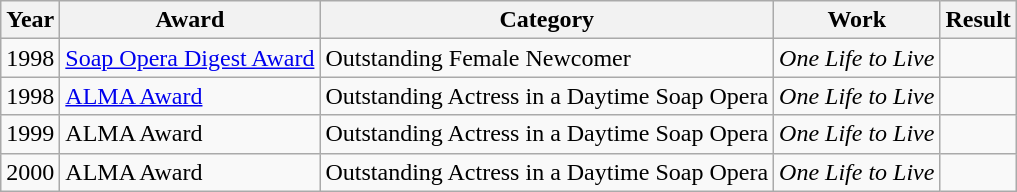<table class="wikitable sortable">
<tr>
<th>Year</th>
<th>Award</th>
<th>Category</th>
<th>Work</th>
<th>Result</th>
</tr>
<tr>
<td>1998</td>
<td><a href='#'>Soap Opera Digest Award</a></td>
<td>Outstanding Female Newcomer</td>
<td><em>One Life to Live</em></td>
<td></td>
</tr>
<tr>
<td>1998</td>
<td><a href='#'>ALMA Award</a></td>
<td>Outstanding Actress in a Daytime Soap Opera</td>
<td><em>One Life to Live</em></td>
<td></td>
</tr>
<tr>
<td>1999</td>
<td>ALMA Award</td>
<td>Outstanding Actress in a Daytime Soap Opera</td>
<td><em>One Life to Live</em></td>
<td></td>
</tr>
<tr>
<td>2000</td>
<td>ALMA Award</td>
<td>Outstanding Actress in a Daytime Soap Opera</td>
<td><em>One Life to Live</em></td>
<td></td>
</tr>
</table>
